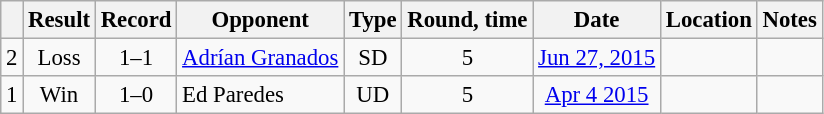<table class="wikitable" style="text-align:center; font-size:95%">
<tr>
<th></th>
<th>Result</th>
<th>Record</th>
<th>Opponent</th>
<th>Type</th>
<th>Round, time</th>
<th>Date</th>
<th>Location</th>
<th>Notes</th>
</tr>
<tr>
<td>2</td>
<td>Loss</td>
<td>1–1</td>
<td style="text-align:left;"> <a href='#'>Adrían Granados</a></td>
<td>SD</td>
<td>5</td>
<td><a href='#'>Jun 27, 2015</a></td>
<td style="text-align:left;"> </td>
<td></td>
</tr>
<tr>
<td>1</td>
<td>Win</td>
<td>1–0</td>
<td style="text-align:left;"> Ed Paredes</td>
<td>UD</td>
<td>5</td>
<td><a href='#'>Apr 4 2015</a></td>
<td style="text-align:left;"> </td>
<td></td>
</tr>
</table>
